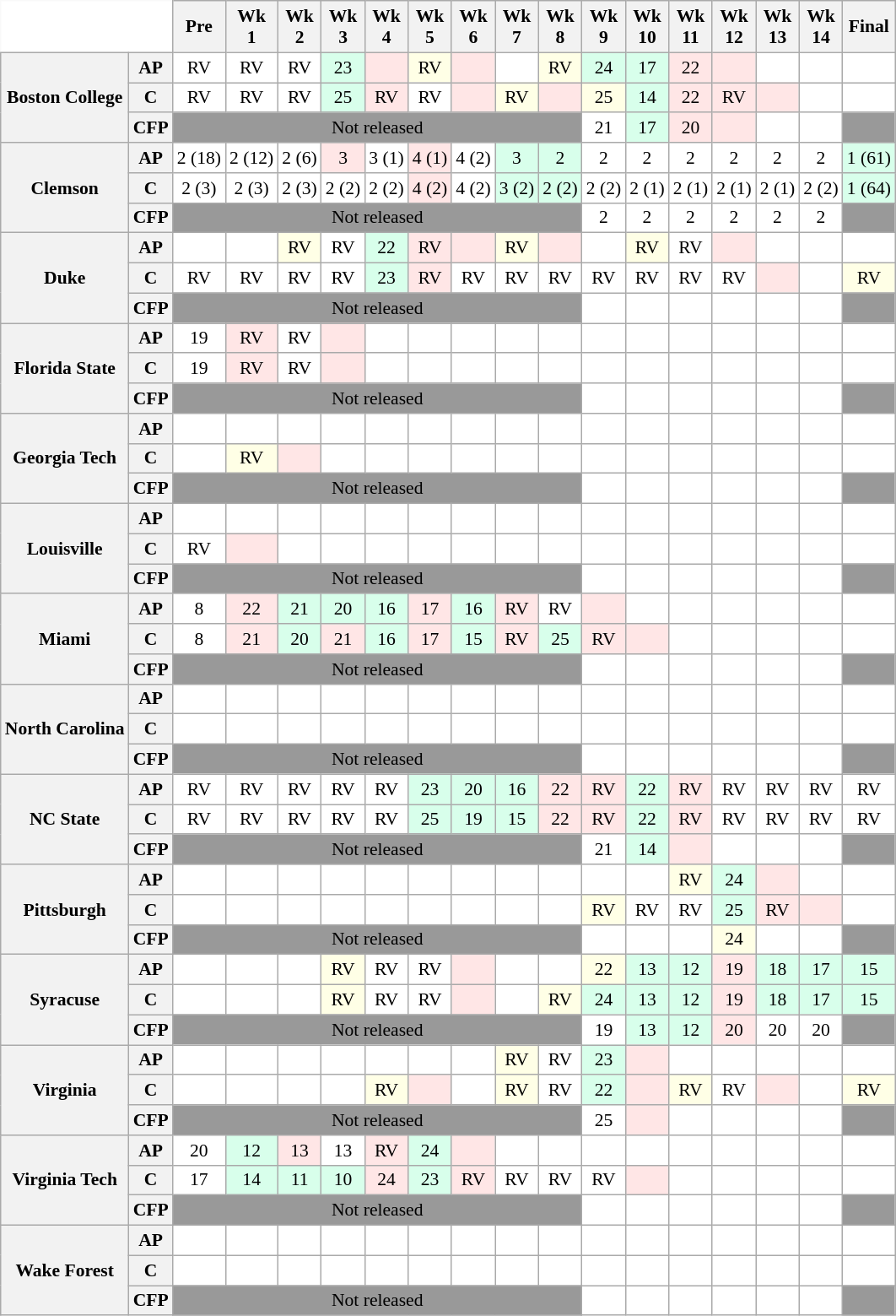<table class="wikitable" style="white-space:nowrap;font-size:90%;">
<tr>
<th colspan=2 style="background:white; border-top-style:hidden; border-left-style:hidden;"> </th>
<th>Pre</th>
<th>Wk<br>1</th>
<th>Wk<br>2</th>
<th>Wk<br>3</th>
<th>Wk<br>4</th>
<th>Wk<br>5</th>
<th>Wk<br>6</th>
<th>Wk<br>7</th>
<th>Wk<br>8</th>
<th>Wk<br>9</th>
<th>Wk<br>10</th>
<th>Wk<br>11</th>
<th>Wk<br>12</th>
<th>Wk<br>13</th>
<th>Wk<br>14</th>
<th>Final</th>
</tr>
<tr style="text-align:center;">
<th rowspan=3 style=><strong>Boston College</strong></th>
<th>AP</th>
<td style="background:#FFF;">RV</td>
<td style="background:#FFF;">RV</td>
<td style="background:#FFF;">RV</td>
<td style="background:#d8ffeb;">23</td>
<td style="background:#ffe6e6;"></td>
<td style="background:#ffffe6;">RV</td>
<td style="background:#ffe6e6;"></td>
<td style="background:#FFF;"></td>
<td style="background:#ffffe6;">RV</td>
<td style="background:#d8ffeb;">24</td>
<td style="background:#d8ffeb;">17</td>
<td style="background:#ffe6e6;">22</td>
<td style="background:#ffe6e6;"></td>
<td style="background:#FFF;"></td>
<td style="background:#FFF;"></td>
<td style="background:#FFF;"></td>
</tr>
<tr style="text-align:center;">
<th>C</th>
<td style="background:#FFF;">RV</td>
<td style="background:#FFF;">RV</td>
<td style="background:#FFF;">RV</td>
<td style="background:#d8ffeb;">25</td>
<td style="background:#ffe6e6;">RV</td>
<td style="background:#FFF;">RV</td>
<td style="background:#ffe6e6;"></td>
<td style="background:#ffffe6;">RV</td>
<td style="background:#ffe6e6;"></td>
<td style="background:#ffffe6;">25</td>
<td style="background:#d8ffeb;">14</td>
<td style="background:#ffe6e6;">22</td>
<td style="background:#ffe6e6;">RV</td>
<td style="background:#ffe6e6;"></td>
<td style="background:#FFF;"></td>
<td style="background:#FFF;"></td>
</tr>
<tr style="text-align:center;">
<th>CFP</th>
<td colspan=9 style="background:#999;" align=center>Not released</td>
<td style="background:#FFF;">21</td>
<td style="background:#d8ffeb;">17</td>
<td style="background:#ffe6e6;">20</td>
<td style="background:#ffe6e6;"></td>
<td style="background:#FFF;"></td>
<td style="background:#FFF;"></td>
<td style="background:#999;"></td>
</tr>
<tr style="text-align:center;">
<th rowspan=3 style=><strong>Clemson</strong></th>
<th>AP</th>
<td style="background:#FFF;">2 (18)</td>
<td style="background:#FFF;">2 (12)</td>
<td style="background:#FFF;">2 (6)</td>
<td style="background:#ffe6e6;">3</td>
<td style="background:#FFF;">3 (1)</td>
<td style="background:#ffe6e6;">4 (1)</td>
<td style="background:#FFF;">4 (2)</td>
<td style="background:#d8ffeb;">3</td>
<td style="background:#d8ffeb;">2</td>
<td style="background:#FFF;">2</td>
<td style="background:#FFF;">2</td>
<td style="background:#FFF;">2</td>
<td style="background:#FFF;">2</td>
<td style="background:#FFF;">2</td>
<td style="background:#FFF;">2</td>
<td style="background:#d8ffeb;">1 (61)</td>
</tr>
<tr style="text-align:center;">
<th>C</th>
<td style="background:#FFF;">2 (3)</td>
<td style="background:#FFF;">2 (3)</td>
<td style="background:#FFF;">2 (3)</td>
<td style="background:#FFF;">2 (2)</td>
<td style="background:#FFF;">2 (2)</td>
<td style="background:#ffe6e6;">4 (2)</td>
<td style="background:#FFF;">4 (2)</td>
<td style="background:#d8ffeb;">3 (2)</td>
<td style="background:#d8ffeb;">2 (2)</td>
<td style="background:#FFF;">2 (2)</td>
<td style="background:#FFF;">2 (1)</td>
<td style="background:#FFF;">2 (1)</td>
<td style="background:#FFF;">2 (1)</td>
<td style="background:#FFF;">2 (1)</td>
<td style="background:#FFF;">2 (2)</td>
<td style="background:#d8ffeb;">1 (64)</td>
</tr>
<tr style="text-align:center;">
<th>CFP</th>
<td colspan=9 style="background:#999;" align=center>Not released</td>
<td style="background:#FFF;">2</td>
<td style="background:#FFF;">2</td>
<td style="background:#FFF;">2</td>
<td style="background:#FFF;">2</td>
<td style="background:#FFF;">2</td>
<td style="background:#FFF;">2</td>
<td style="background:#999;"></td>
</tr>
<tr style="text-align:center;">
<th rowspan=3 style=><strong>Duke</strong></th>
<th>AP</th>
<td style="background:#FFF;"></td>
<td style="background:#FFF;"></td>
<td style="background:#ffffe6;">RV</td>
<td style="background:#FFF;">RV</td>
<td style="background:#d8ffeb;">22</td>
<td style="background:#ffe6e6;">RV</td>
<td style="background:#ffe6e6;"></td>
<td style="background:#ffffe6;">RV</td>
<td style="background:#ffe6e6;"></td>
<td style="background:#FFF;"></td>
<td style="background:#ffffe6;">RV</td>
<td style="background:#FFF;">RV</td>
<td style="background:#ffe6e6;"></td>
<td style="background:#FFF;"></td>
<td style="background:#FFF;"></td>
<td style="background:#FFF;"></td>
</tr>
<tr style="text-align:center;">
<th>C</th>
<td style="background:#FFF;">RV</td>
<td style="background:#FFF;">RV</td>
<td style="background:#FFF;">RV</td>
<td style="background:#FFF;">RV</td>
<td style="background:#d8ffeb;">23</td>
<td style="background:#ffe6e6;">RV</td>
<td style="background:#FFF;">RV</td>
<td style="background:#FFF;">RV</td>
<td style="background:#FFF;">RV</td>
<td style="background:#FFF;">RV</td>
<td style="background:#FFF;">RV</td>
<td style="background:#FFF;">RV</td>
<td style="background:#FFF;">RV</td>
<td style="background:#ffe6e6;"></td>
<td style="background:#FFF;"></td>
<td style="background:#ffffe6;">RV</td>
</tr>
<tr style="text-align:center;">
<th>CFP</th>
<td colspan=9 style="background:#999;" align=center>Not released</td>
<td style="background:#FFF;"> </td>
<td style="background:#FFF;"></td>
<td style="background:#FFF;"></td>
<td style="background:#FFF;"></td>
<td style="background:#FFF;"></td>
<td style="background:#FFF;"></td>
<td style="background:#999;"></td>
</tr>
<tr style="text-align:center;">
<th rowspan=3 style=><strong>Florida State</strong></th>
<th>AP</th>
<td style="background:#FFF;">19</td>
<td style="background:#ffe6e6;">RV</td>
<td style="background:#FFF;">RV</td>
<td style="background:#ffe6e6;"></td>
<td style="background:#FFF;"></td>
<td style="background:#FFF;"></td>
<td style="background:#FFF;"></td>
<td style="background:#FFF;"></td>
<td style="background:#FFF;"></td>
<td style="background:#FFF;"></td>
<td style="background:#FFF;"></td>
<td style="background:#FFF;"></td>
<td style="background:#FFF;"></td>
<td style="background:#FFF;"></td>
<td style="background:#FFF;"></td>
<td style="background:#FFF;"></td>
</tr>
<tr style="text-align:center;">
<th>C</th>
<td style="background:#FFF;">19</td>
<td style="background:#ffe6e6;">RV</td>
<td style="background:#FFF;">RV</td>
<td style="background:#ffe6e6;"></td>
<td style="background:#FFF;"></td>
<td style="background:#FFF;"></td>
<td style="background:#FFF;"></td>
<td style="background:#FFF;"></td>
<td style="background:#FFF;"></td>
<td style="background:#FFF;"></td>
<td style="background:#FFF;"></td>
<td style="background:#FFF;"></td>
<td style="background:#FFF;"></td>
<td style="background:#FFF;"></td>
<td style="background:#FFF;"></td>
<td style="background:#FFF;"></td>
</tr>
<tr style="text-align:center;">
<th>CFP</th>
<td colspan=9 style="background:#999;" align=center>Not released</td>
<td style="background:#FFF;"> </td>
<td style="background:#FFF;"></td>
<td style="background:#FFF;"></td>
<td style="background:#FFF;"></td>
<td style="background:#FFF;"></td>
<td style="background:#FFF;"></td>
<td style="background:#999;"></td>
</tr>
<tr style="text-align:center;">
<th rowspan=3 style=><strong>Georgia Tech</strong></th>
<th>AP</th>
<td style="background:#FFF;"></td>
<td style="background:#FFF;"></td>
<td style="background:#FFF;"></td>
<td style="background:#FFF;"></td>
<td style="background:#FFF;"></td>
<td style="background:#FFF;"></td>
<td style="background:#FFF;"></td>
<td style="background:#FFF;"></td>
<td style="background:#FFF;"></td>
<td style="background:#FFF;"></td>
<td style="background:#FFF;"></td>
<td style="background:#FFF;"></td>
<td style="background:#FFF;"></td>
<td style="background:#FFF;"></td>
<td style="background:#FFF;"></td>
<td style="background:#FFF;"></td>
</tr>
<tr style="text-align:center;">
<th>C</th>
<td style="background:#FFF;"></td>
<td style="background:#ffffe6;">RV</td>
<td style="background:#ffe6e6;"></td>
<td style="background:#FFF;"></td>
<td style="background:#FFF;"></td>
<td style="background:#FFF;"></td>
<td style="background:#FFF;"></td>
<td style="background:#FFF;"></td>
<td style="background:#FFF;"></td>
<td style="background:#FFF;"></td>
<td style="background:#FFF;"></td>
<td style="background:#FFF;"></td>
<td style="background:#FFF;"></td>
<td style="background:#FFF;"></td>
<td style="background:#FFF;"></td>
<td style="background:#FFF;"></td>
</tr>
<tr style="text-align:center;">
<th>CFP</th>
<td colspan=9 style="background:#999;" align=center>Not released</td>
<td style="background:#FFF;"> </td>
<td style="background:#FFF;"></td>
<td style="background:#FFF;"></td>
<td style="background:#FFF;"></td>
<td style="background:#FFF;"></td>
<td style="background:#FFF;"></td>
<td style="background:#999;"></td>
</tr>
<tr style="text-align:center;">
<th rowspan=3 style=><strong>Louisville</strong></th>
<th>AP</th>
<td style="background:#FFF;"></td>
<td style="background:#FFF;"></td>
<td style="background:#FFF;"></td>
<td style="background:#FFF;"></td>
<td style="background:#FFF;"></td>
<td style="background:#FFF;"></td>
<td style="background:#FFF;"></td>
<td style="background:#FFF;"></td>
<td style="background:#FFF;"></td>
<td style="background:#FFF;"></td>
<td style="background:#FFF;"></td>
<td style="background:#FFF;"></td>
<td style="background:#FFF;"></td>
<td style="background:#FFF;"></td>
<td style="background:#FFF;"></td>
<td style="background:#FFF;"></td>
</tr>
<tr style="text-align:center;">
<th>C</th>
<td style="background:#FFF;">RV</td>
<td style="background:#ffe6e6;"></td>
<td style="background:#FFF;"></td>
<td style="background:#FFF;"></td>
<td style="background:#FFF;"></td>
<td style="background:#FFF;"></td>
<td style="background:#FFF;"></td>
<td style="background:#FFF;"></td>
<td style="background:#FFF;"></td>
<td style="background:#FFF;"></td>
<td style="background:#FFF;"></td>
<td style="background:#FFF;"></td>
<td style="background:#FFF;"></td>
<td style="background:#FFF;"></td>
<td style="background:#FFF;"></td>
<td style="background:#FFF;"></td>
</tr>
<tr style="text-align:center;">
<th>CFP</th>
<td colspan=9 style="background:#999;" align=center>Not released</td>
<td style="background:#FFF;"> </td>
<td style="background:#FFF;"></td>
<td style="background:#FFF;"></td>
<td style="background:#FFF;"></td>
<td style="background:#FFF;"></td>
<td style="background:#FFF;"></td>
<td style="background:#999;"></td>
</tr>
<tr style="text-align:center;">
<th rowspan=3 style=><strong>Miami</strong></th>
<th>AP</th>
<td style="background:#FFF;">8</td>
<td style="background:#ffe6e6;">22</td>
<td style="background:#d8ffeb;">21</td>
<td style="background:#d8ffeb;">20</td>
<td style="background:#d8ffeb;">16</td>
<td style="background:#ffe6e6;">17</td>
<td style="background:#d8ffeb;">16</td>
<td style="background:#ffe6e6;">RV</td>
<td style="background:#FFF;">RV</td>
<td style="background:#ffe6e6;"></td>
<td style="background:#FFF;"></td>
<td style="background:#FFF;"></td>
<td style="background:#FFF;"></td>
<td style="background:#FFF;"></td>
<td style="background:#FFF;"></td>
<td style="background:#FFF;"></td>
</tr>
<tr style="text-align:center;">
<th>C</th>
<td style="background:#FFF;">8</td>
<td style="background:#ffe6e6;">21</td>
<td style="background:#d8ffeb;">20</td>
<td style="background:#ffe6e6;">21</td>
<td style="background:#d8ffeb;">16</td>
<td style="background:#ffe6e6;">17</td>
<td style="background:#d8ffeb;">15</td>
<td style="background:#ffe6e6;">RV</td>
<td style="background:#d8ffeb;">25</td>
<td style="background:#ffe6e6;">RV</td>
<td style="background:#ffe6e6;"></td>
<td style="background:#FFF;"></td>
<td style="background:#FFF;"></td>
<td style="background:#FFF;"></td>
<td style="background:#FFF;"></td>
<td style="background:#FFF;"></td>
</tr>
<tr style="text-align:center;">
<th>CFP</th>
<td colspan=9 style="background:#999;" align=center>Not released</td>
<td style="background:#FFF;"> </td>
<td style="background:#FFF;"></td>
<td style="background:#FFF;"></td>
<td style="background:#FFF;"></td>
<td style="background:#FFF;"></td>
<td style="background:#FFF;"></td>
<td style="background:#999;"></td>
</tr>
<tr style="text-align:center;">
<th rowspan=3 style=><strong>North Carolina</strong></th>
<th>AP</th>
<td style="background:#FFF;"></td>
<td style="background:#FFF;"></td>
<td style="background:#FFF;"></td>
<td style="background:#FFF;"></td>
<td style="background:#FFF;"></td>
<td style="background:#FFF;"></td>
<td style="background:#FFF;"></td>
<td style="background:#FFF;"></td>
<td style="background:#FFF;"></td>
<td style="background:#FFF;"></td>
<td style="background:#FFF;"></td>
<td style="background:#FFF;"></td>
<td style="background:#FFF;"></td>
<td style="background:#FFF;"></td>
<td style="background:#FFF;"></td>
<td style="background:#FFF;"></td>
</tr>
<tr style="text-align:center;">
<th>C</th>
<td style="background:#FFF;"></td>
<td style="background:#FFF;"></td>
<td style="background:#FFF;"></td>
<td style="background:#FFF;"></td>
<td style="background:#FFF;"></td>
<td style="background:#FFF;"></td>
<td style="background:#FFF;"></td>
<td style="background:#FFF;"></td>
<td style="background:#FFF;"></td>
<td style="background:#FFF;"></td>
<td style="background:#FFF;"></td>
<td style="background:#FFF;"></td>
<td style="background:#FFF;"></td>
<td style="background:#FFF;"></td>
<td style="background:#FFF;"></td>
<td style="background:#FFF;"></td>
</tr>
<tr style="text-align:center;">
<th>CFP</th>
<td colspan=9 style="background:#999;" align=center>Not released</td>
<td style="background:#FFF;"> </td>
<td style="background:#FFF;"></td>
<td style="background:#FFF;"></td>
<td style="background:#FFF;"></td>
<td style="background:#FFF;"></td>
<td style="background:#FFF;"></td>
<td style="background:#999;"></td>
</tr>
<tr style="text-align:center;">
<th rowspan=3 style=><strong>NC State</strong></th>
<th>AP</th>
<td style="background:#FFF;">RV</td>
<td style="background:#FFF;">RV</td>
<td style="background:#FFF;">RV</td>
<td style="background:#FFF;">RV</td>
<td style="background:#FFF;">RV</td>
<td style="background:#d8ffeb;">23</td>
<td style="background:#d8ffeb;">20</td>
<td style="background:#d8ffeb;">16</td>
<td style="background:#ffe6e6;">22</td>
<td style="background:#ffe6e6;">RV</td>
<td style="background:#d8ffeb;">22</td>
<td style="background:#ffe6e6;">RV</td>
<td style="background:#FFF;">RV</td>
<td style="background:#FFF;">RV</td>
<td style="background:#FFF;">RV</td>
<td style="background:#FFF;">RV</td>
</tr>
<tr style="text-align:center;">
<th>C</th>
<td style="background:#FFF;">RV</td>
<td style="background:#FFF;">RV</td>
<td style="background:#FFF;">RV</td>
<td style="background:#FFF;">RV</td>
<td style="background:#FFF;">RV</td>
<td style="background:#d8ffeb;">25</td>
<td style="background:#d8ffeb;">19</td>
<td style="background:#d8ffeb;">15</td>
<td style="background:#ffe6e6;">22</td>
<td style="background:#ffe6e6;">RV</td>
<td style="background:#d8ffeb;">22</td>
<td style="background:#ffe6e6;">RV</td>
<td style="background:#FFF;">RV</td>
<td style="background:#FFF;">RV</td>
<td style="background:#FFF;">RV</td>
<td style="background:#FFF;">RV</td>
</tr>
<tr style="text-align:center;">
<th>CFP</th>
<td colspan=9 style="background:#999;" align=center>Not released</td>
<td style="background:#FFF;">21</td>
<td style="background:#d8ffeb;">14</td>
<td style="background:#ffe6e6;"></td>
<td style="background:#FFF;"></td>
<td style="background:#FFF;"></td>
<td style="background:#FFF;"></td>
<td style="background:#999;"></td>
</tr>
<tr style="text-align:center;">
<th rowspan=3 style=><strong>Pittsburgh</strong></th>
<th>AP</th>
<td style="background:#FFF;"></td>
<td style="background:#FFF;"></td>
<td style="background:#FFF;"></td>
<td style="background:#FFF;"></td>
<td style="background:#FFF;"></td>
<td style="background:#FFF;"></td>
<td style="background:#FFF;"></td>
<td style="background:#FFF;"></td>
<td style="background:#FFF;"></td>
<td style="background:#FFF;"></td>
<td style="background:#FFF;"></td>
<td style="background:#ffffe6;">RV</td>
<td style="background:#d8ffeb;">24</td>
<td style="background:#ffe6e6;"></td>
<td style="background:#FFF;"></td>
<td style="background:#FFF;"></td>
</tr>
<tr style="text-align:center;">
<th>C</th>
<td style="background:#FFF;"></td>
<td style="background:#FFF;"></td>
<td style="background:#FFF;"></td>
<td style="background:#FFF;"></td>
<td style="background:#FFF;"></td>
<td style="background:#FFF;"></td>
<td style="background:#FFF;"></td>
<td style="background:#FFF;"></td>
<td style="background:#FFF;"></td>
<td style="background:#ffffe6;">RV</td>
<td style="background:#FFF;">RV</td>
<td style="background:#FFF;">RV</td>
<td style="background:#d8ffeb;">25</td>
<td style="background:#ffe6e6;">RV</td>
<td style="background:#ffe6e6;"></td>
<td style="background:#FFF;"></td>
</tr>
<tr style="text-align:center;">
<th>CFP</th>
<td colspan=9 style="background:#999;" align=center>Not released</td>
<td style="background:#FFF;"> </td>
<td style="background:#FFF;"></td>
<td style="background:#FFF;"></td>
<td style="background:#ffffe6;">24</td>
<td style="background:#FFF;"></td>
<td style="background:#FFF;"></td>
<td style="background:#999;"></td>
</tr>
<tr style="text-align:center;">
<th rowspan=3 style=><strong>Syracuse</strong></th>
<th>AP</th>
<td style="background:#FFF;"></td>
<td style="background:#FFF;"></td>
<td style="background:#FFF;"></td>
<td style="background:#ffffe6;">RV</td>
<td style="background:#FFF;">RV</td>
<td style="background:#FFF;">RV</td>
<td style="background:#ffe6e6;"></td>
<td style="background:#FFF;"></td>
<td style="background:#FFF;"></td>
<td style="background:#ffffe6;">22</td>
<td style="background:#d8ffeb;">13</td>
<td style="background:#d8ffeb;">12</td>
<td style="background:#ffe6e6;">19</td>
<td style="background:#d8ffeb;">18</td>
<td style="background:#d8ffeb;">17</td>
<td style="background:#d8ffeb;">15</td>
</tr>
<tr style="text-align:center;">
<th>C</th>
<td style="background:#FFF;"></td>
<td style="background:#FFF;"></td>
<td style="background:#FFF;"></td>
<td style="background:#ffffe6;">RV</td>
<td style="background:#FFF;">RV</td>
<td style="background:#FFF;">RV</td>
<td style="background:#ffe6e6;"></td>
<td style="background:#FFF;"></td>
<td style="background:#ffffe6;">RV</td>
<td style="background:#d8ffeb;">24</td>
<td style="background:#d8ffeb;">13</td>
<td style="background:#d8ffeb;">12</td>
<td style="background:#ffe6e6;">19</td>
<td style="background:#d8ffeb;">18</td>
<td style="background:#d8ffeb;">17</td>
<td style="background:#d8ffeb;">15</td>
</tr>
<tr style="text-align:center;">
<th>CFP</th>
<td colspan=9 style="background:#999;" align=center>Not released</td>
<td style="background:#FFF;">19</td>
<td style="background:#d8ffeb;">13</td>
<td style="background:#d8ffeb;">12</td>
<td style="background:#ffe6e6;">20</td>
<td style="background:#FFF;">20</td>
<td style="background:#FFF;">20</td>
<td style="background:#999;"></td>
</tr>
<tr style="text-align:center;">
<th rowspan=3 style=><strong>Virginia</strong></th>
<th>AP</th>
<td style="background:#FFF;"></td>
<td style="background:#FFF;"></td>
<td style="background:#FFF;"></td>
<td style="background:#FFF;"></td>
<td style="background:#FFF;"></td>
<td style="background:#FFF;"></td>
<td style="background:#FFF;"></td>
<td style="background:#ffffe6;">RV</td>
<td style="background:#FFF;">RV</td>
<td style="background:#d8ffeb;">23</td>
<td style="background:#ffe6e6;"></td>
<td style="background:#FFF;"></td>
<td style="background:#FFF;"></td>
<td style="background:#FFF;"></td>
<td style="background:#FFF;"></td>
<td style="background:#FFF;"></td>
</tr>
<tr style="text-align:center;">
<th>C</th>
<td style="background:#FFF;"></td>
<td style="background:#FFF;"></td>
<td style="background:#FFF;"></td>
<td style="background:#FFF;"></td>
<td style="background:#ffffe6;">RV</td>
<td style="background:#ffe6e6;"></td>
<td style="background:#FFF;"></td>
<td style="background:#ffffe6;">RV</td>
<td style="background:#FFF;">RV</td>
<td style="background:#d8ffeb;">22</td>
<td style="background:#ffe6e6;"></td>
<td style="background:#ffffe6;">RV</td>
<td style="background:#FFF;">RV</td>
<td style="background:#ffe6e6;"></td>
<td style="background:#FFF;"></td>
<td style="background:#ffffe6;">RV</td>
</tr>
<tr style="text-align:center;">
<th>CFP</th>
<td colspan=9 style="background:#999;" align=center>Not released</td>
<td style="background:#FFF;">25</td>
<td style="background:#ffe6e6;"></td>
<td style="background:#FFF;"></td>
<td style="background:#FFF;"></td>
<td style="background:#FFF;"></td>
<td style="background:#FFF;"></td>
<td style="background:#999;"></td>
</tr>
<tr style="text-align:center;">
<th rowspan=3 style=><strong>Virginia Tech</strong></th>
<th>AP</th>
<td style="background:#FFF;">20</td>
<td style="background:#d8ffeb;">12</td>
<td style="background:#ffe6e6;">13</td>
<td style="background:#FFF;">13</td>
<td style="background:#ffe6e6;">RV</td>
<td style="background:#d8ffeb;">24</td>
<td style="background:#ffe6e6;"></td>
<td style="background:#FFF;"></td>
<td style="background:#FFF;"></td>
<td style="background:#FFF;"></td>
<td style="background:#FFF;"></td>
<td style="background:#FFF;"></td>
<td style="background:#FFF;"></td>
<td style="background:#FFF;"></td>
<td style="background:#FFF;"></td>
<td style="background:#FFF;"></td>
</tr>
<tr style="text-align:center;">
<th>C</th>
<td style="background:#FFF;">17</td>
<td style="background:#d8ffeb;">14</td>
<td style="background:#d8ffeb;">11</td>
<td style="background:#d8ffeb;">10</td>
<td style="background:#ffe6e6;">24</td>
<td style="background:#d8ffeb;">23</td>
<td style="background:#ffe6e6;">RV</td>
<td style="background:#FFF;">RV</td>
<td style="background:#FFF;">RV</td>
<td style="background:#FFF;">RV</td>
<td style="background:#ffe6e6;"></td>
<td style="background:#FFF;"></td>
<td style="background:#FFF;"></td>
<td style="background:#FFF;"></td>
<td style="background:#FFF;"></td>
<td style="background:#FFF;"></td>
</tr>
<tr style="text-align:center;">
<th>CFP</th>
<td colspan=9 style="background:#999;" align=center>Not released</td>
<td style="background:#FFF;"> </td>
<td style="background:#FFF;"></td>
<td style="background:#FFF;"></td>
<td style="background:#FFF;"></td>
<td style="background:#FFF;"></td>
<td style="background:#FFF;"></td>
<td style="background:#999;"></td>
</tr>
<tr style="text-align:center;">
<th rowspan=3 style=><strong>Wake Forest</strong></th>
<th>AP</th>
<td style="background:#FFF;"></td>
<td style="background:#FFF;"></td>
<td style="background:#FFF;"></td>
<td style="background:#FFF;"></td>
<td style="background:#FFF;"></td>
<td style="background:#FFF;"></td>
<td style="background:#FFF;"></td>
<td style="background:#FFF;"></td>
<td style="background:#FFF;"></td>
<td style="background:#FFF;"></td>
<td style="background:#FFF;"></td>
<td style="background:#FFF;"></td>
<td style="background:#FFF;"></td>
<td style="background:#FFF;"></td>
<td style="background:#FFF;"></td>
<td style="background:#FFF;"></td>
</tr>
<tr style="text-align:center;">
<th>C</th>
<td style="background:#FFF;"></td>
<td style="background:#FFF;"></td>
<td style="background:#FFF;"></td>
<td style="background:#FFF;"></td>
<td style="background:#FFF;"></td>
<td style="background:#FFF;"></td>
<td style="background:#FFF;"></td>
<td style="background:#FFF;"></td>
<td style="background:#FFF;"></td>
<td style="background:#FFF;"></td>
<td style="background:#FFF;"></td>
<td style="background:#FFF;"></td>
<td style="background:#FFF;"></td>
<td style="background:#FFF;"></td>
<td style="background:#FFF;"></td>
<td style="background:#FFF;"></td>
</tr>
<tr style="text-align:center;">
<th>CFP</th>
<td colspan=9 style="background:#999;" align=center>Not released</td>
<td style="background:#FFF;"> </td>
<td style="background:#FFF;"></td>
<td style="background:#FFF;"></td>
<td style="background:#FFF;"></td>
<td style="background:#FFF;"></td>
<td style="background:#FFF;"></td>
<td style="background:#999;"></td>
</tr>
</table>
